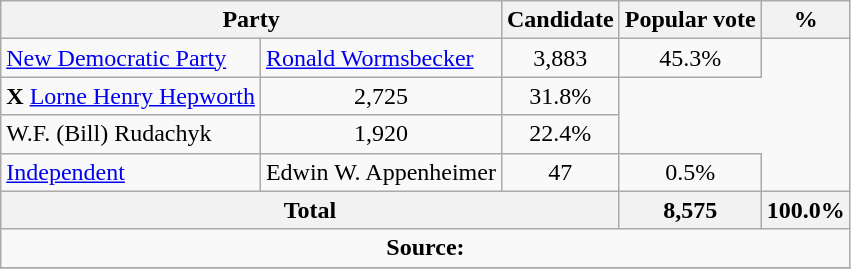<table class="wikitable">
<tr>
<th colspan="2">Party</th>
<th>Candidate</th>
<th>Popular vote</th>
<th>%</th>
</tr>
<tr>
<td><a href='#'>New Democratic Party</a></td>
<td> <a href='#'>Ronald Wormsbecker</a></td>
<td align=center>3,883</td>
<td align=center>45.3%</td>
</tr>
<tr>
<td><strong>X</strong> <a href='#'>Lorne Henry Hepworth</a></td>
<td align=center>2,725</td>
<td align=center>31.8%</td>
</tr>
<tr>
<td>W.F. (Bill) Rudachyk</td>
<td align=center>1,920</td>
<td align=center>22.4%</td>
</tr>
<tr>
<td><a href='#'>Independent</a></td>
<td>Edwin W. Appenheimer</td>
<td align=center>47</td>
<td align=center>0.5%</td>
</tr>
<tr>
<th colspan=3>Total</th>
<th>8,575</th>
<th>100.0%</th>
</tr>
<tr>
<td align="center" colspan=5><strong>Source:</strong> </td>
</tr>
<tr>
</tr>
</table>
